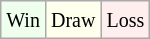<table class="wikitable">
<tr>
<td style="background:#efe;"><small>Win</small></td>
<td style="background:#ffe;"><small>Draw</small></td>
<td style="background:#fee;"><small>Loss</small></td>
</tr>
</table>
